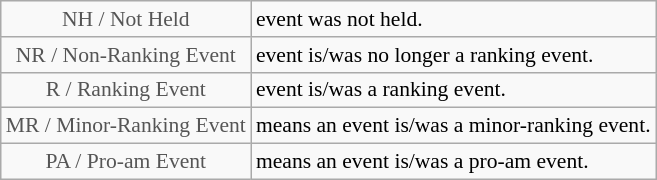<table class="wikitable" style="font-size:90%">
<tr>
<td style="text-align:center; color:#555555;" colspan="4">NH / Not Held</td>
<td>event was not held.</td>
</tr>
<tr>
<td style="text-align:center; color:#555555;" colspan="4">NR / Non-Ranking Event</td>
<td>event is/was no longer a ranking event.</td>
</tr>
<tr>
<td style="text-align:center; color:#555555;" colspan="4">R / Ranking Event</td>
<td>event is/was a ranking event.</td>
</tr>
<tr>
<td style="text-align:center; color:#555555;" colspan="4">MR / Minor-Ranking Event</td>
<td>means an event is/was a minor-ranking event.</td>
</tr>
<tr>
<td style="text-align:center; color:#555555;" colspan="4">PA / Pro-am Event</td>
<td>means an event is/was a pro-am event.</td>
</tr>
</table>
